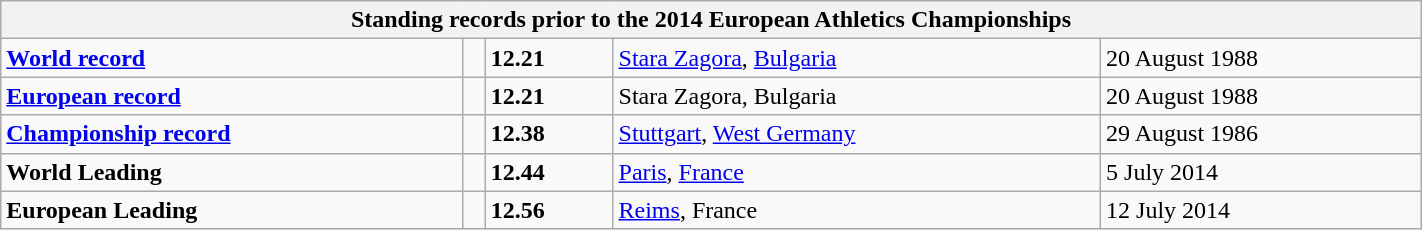<table class="wikitable" width=75%>
<tr>
<th colspan="5">Standing records prior to the 2014 European Athletics Championships</th>
</tr>
<tr>
<td><strong><a href='#'>World record</a></strong></td>
<td></td>
<td><strong>12.21</strong></td>
<td><a href='#'>Stara Zagora</a>, <a href='#'>Bulgaria</a></td>
<td>20 August 1988</td>
</tr>
<tr>
<td><strong><a href='#'>European record</a></strong></td>
<td></td>
<td><strong>12.21</strong></td>
<td>Stara Zagora, Bulgaria</td>
<td>20 August 1988</td>
</tr>
<tr>
<td><strong><a href='#'>Championship record</a></strong></td>
<td></td>
<td><strong>12.38</strong></td>
<td><a href='#'>Stuttgart</a>, <a href='#'>West Germany</a></td>
<td>29 August 1986</td>
</tr>
<tr>
<td><strong>World Leading</strong></td>
<td></td>
<td><strong>12.44</strong></td>
<td><a href='#'>Paris</a>, <a href='#'>France</a></td>
<td>5 July 2014</td>
</tr>
<tr>
<td><strong>European Leading</strong></td>
<td></td>
<td><strong>12.56</strong></td>
<td><a href='#'>Reims</a>, France</td>
<td>12 July 2014</td>
</tr>
</table>
